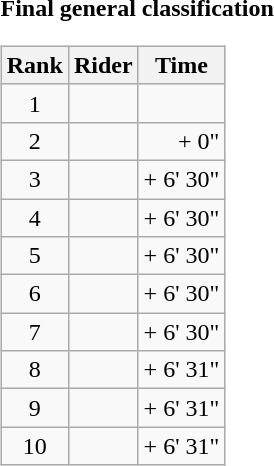<table>
<tr>
<td><strong>Final general classification</strong><br><table class="wikitable">
<tr>
<th scope="col">Rank</th>
<th scope="col">Rider</th>
<th scope="col">Time</th>
</tr>
<tr>
<td style="text-align:center;">1</td>
<td></td>
<td style="text-align:right;"></td>
</tr>
<tr>
<td style="text-align:center;">2</td>
<td></td>
<td style="text-align:right;">+ 0"</td>
</tr>
<tr>
<td style="text-align:center;">3</td>
<td></td>
<td style="text-align:right;">+ 6' 30"</td>
</tr>
<tr>
<td style="text-align:center;">4</td>
<td></td>
<td style="text-align:right;">+ 6' 30"</td>
</tr>
<tr>
<td style="text-align:center;">5</td>
<td></td>
<td style="text-align:right;">+ 6' 30"</td>
</tr>
<tr>
<td style="text-align:center;">6</td>
<td></td>
<td style="text-align:right;">+ 6' 30"</td>
</tr>
<tr>
<td style="text-align:center;">7</td>
<td></td>
<td style="text-align:right;">+ 6' 30"</td>
</tr>
<tr>
<td style="text-align:center;">8</td>
<td></td>
<td style="text-align:right;">+ 6' 31"</td>
</tr>
<tr>
<td style="text-align:center;">9</td>
<td></td>
<td style="text-align:right;">+ 6' 31"</td>
</tr>
<tr>
<td style="text-align:center;">10</td>
<td></td>
<td style="text-align:right;">+ 6' 31"</td>
</tr>
</table>
</td>
</tr>
</table>
